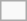<table class="infobox">
<tr>
<td></td>
<td></td>
</tr>
</table>
